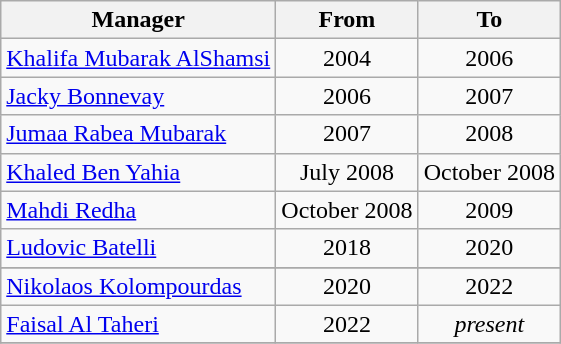<table class="wikitable" style="text-align: center">
<tr>
<th>Manager</th>
<th>From</th>
<th>To</th>
</tr>
<tr>
<td align=left> <a href='#'>Khalifa Mubarak AlShamsi</a></td>
<td>2004</td>
<td>2006</td>
</tr>
<tr>
<td align=left> <a href='#'>Jacky Bonnevay</a></td>
<td>2006</td>
<td>2007</td>
</tr>
<tr>
<td align=left> <a href='#'>Jumaa Rabea Mubarak</a></td>
<td>2007</td>
<td>2008</td>
</tr>
<tr>
<td align=left> <a href='#'>Khaled Ben Yahia</a></td>
<td>July 2008</td>
<td>October 2008</td>
</tr>
<tr>
<td align=left> <a href='#'>Mahdi Redha</a></td>
<td>October 2008</td>
<td>2009</td>
</tr>
<tr>
<td align=left> <a href='#'>Ludovic Batelli</a></td>
<td>2018</td>
<td>2020</td>
</tr>
<tr>
</tr>
<tr>
<td align=left> <a href='#'>Nikolaos Kolompourdas</a></td>
<td>2020</td>
<td>2022</td>
</tr>
<tr>
<td align=left> <a href='#'>Faisal Al Taheri</a></td>
<td>2022</td>
<td><em>present</em></td>
</tr>
<tr>
</tr>
</table>
